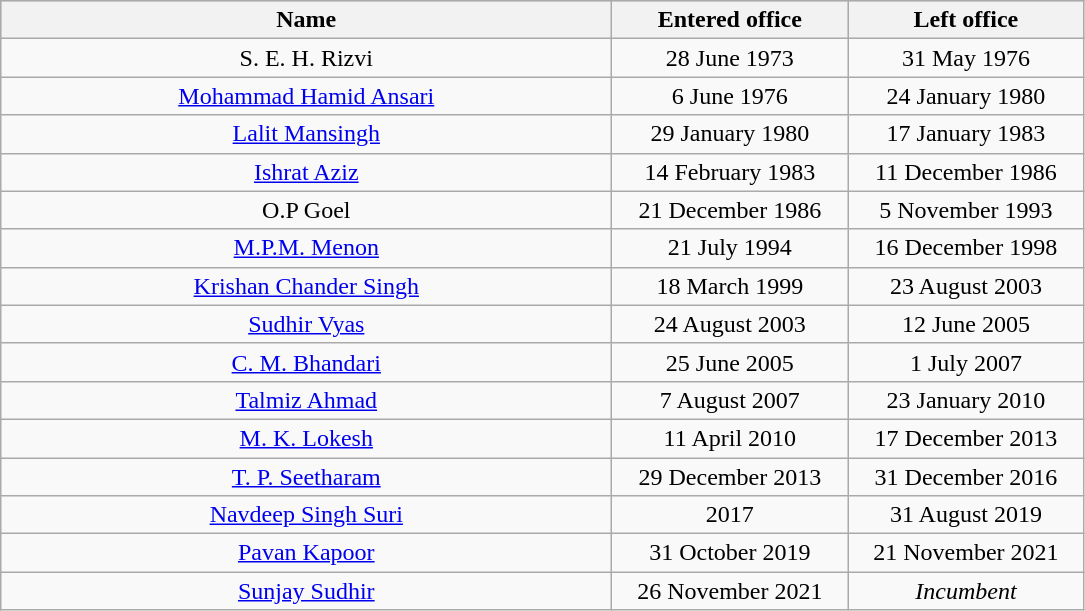<table class="wikitable" style="text-align:center">
<tr style="background:#cccccc">
<th scope="col" style="width: 400px;">Name</th>
<th scope="col" style="width: 150px;">Entered office</th>
<th scope="col" style="width: 150px;">Left office</th>
</tr>
<tr>
<td>S. E. H. Rizvi</td>
<td>28 June 1973</td>
<td>31 May 1976</td>
</tr>
<tr>
<td><a href='#'>Mohammad Hamid Ansari</a></td>
<td>6 June 1976</td>
<td>24 January 1980</td>
</tr>
<tr>
<td><a href='#'>Lalit Mansingh</a></td>
<td>29 January 1980</td>
<td>17 January 1983</td>
</tr>
<tr>
<td><a href='#'>Ishrat Aziz</a></td>
<td>14 February 1983</td>
<td>11 December 1986</td>
</tr>
<tr>
<td>O.P Goel</td>
<td>21 December 1986</td>
<td>5 November 1993</td>
</tr>
<tr>
<td><a href='#'>M.P.M. Menon</a></td>
<td>21 July 1994</td>
<td>16 December 1998</td>
</tr>
<tr>
<td><a href='#'>Krishan Chander Singh</a></td>
<td>18 March 1999</td>
<td>23 August 2003</td>
</tr>
<tr>
<td><a href='#'>Sudhir Vyas</a></td>
<td>24 August 2003</td>
<td>12 June 2005</td>
</tr>
<tr>
<td><a href='#'>C. M. Bhandari</a></td>
<td>25 June 2005</td>
<td>1 July 2007</td>
</tr>
<tr>
<td><a href='#'>Talmiz Ahmad</a></td>
<td>7 August 2007</td>
<td>23 January 2010</td>
</tr>
<tr>
<td><a href='#'>M. K. Lokesh</a></td>
<td>11 April 2010</td>
<td>17 December 2013</td>
</tr>
<tr>
<td><a href='#'>T. P. Seetharam</a></td>
<td>29 December 2013</td>
<td>31 December 2016</td>
</tr>
<tr>
<td><a href='#'>Navdeep Singh Suri</a></td>
<td>2017</td>
<td>31 August 2019</td>
</tr>
<tr>
<td><a href='#'>Pavan Kapoor</a></td>
<td>31 October 2019</td>
<td>21 November 2021</td>
</tr>
<tr>
<td><a href='#'>Sunjay Sudhir</a></td>
<td>26 November 2021</td>
<td><em>Incumbent</em></td>
</tr>
</table>
